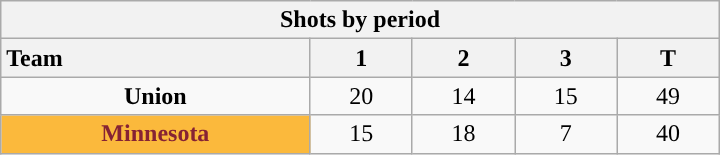<table class="wikitable" style="width:30em; text-align:right;">
<tr>
<th colspan=5>Shots by period</th>
</tr>
<tr>
<th style="width:10em; text-align:left;">Team</th>
<th style="width:3em;">1</th>
<th style="width:3em;">2</th>
<th style="width:3em;">3</th>
<th style="width:3em;">T</th>
</tr>
<tr>
<td align=center><strong>Union</strong></td>
<td align=center>20</td>
<td align=center>14</td>
<td align=center>15</td>
<td align=center>49</td>
</tr>
<tr>
<td align=center style="color:#862334; background:#FBB93C; "><strong>Minnesota</strong></td>
<td align=center>15</td>
<td align=center>18</td>
<td align=center>7</td>
<td align=center>40</td>
</tr>
</table>
